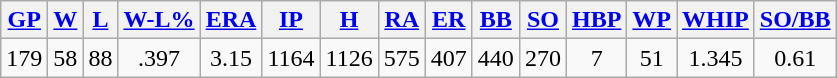<table class="wikitable">
<tr>
<th><a href='#'>GP</a></th>
<th><a href='#'>W</a></th>
<th><a href='#'>L</a></th>
<th><a href='#'>W-L%</a></th>
<th><a href='#'>ERA</a></th>
<th><a href='#'>IP</a></th>
<th><a href='#'>H</a></th>
<th><a href='#'>RA</a></th>
<th><a href='#'>ER</a></th>
<th><a href='#'>BB</a></th>
<th><a href='#'>SO</a></th>
<th><a href='#'>HBP</a></th>
<th><a href='#'>WP</a></th>
<th><a href='#'>WHIP</a></th>
<th><a href='#'>SO/BB</a></th>
</tr>
<tr align=center>
<td>179</td>
<td>58</td>
<td>88</td>
<td>.397</td>
<td>3.15</td>
<td>1164</td>
<td>1126</td>
<td>575</td>
<td>407</td>
<td>440</td>
<td>270</td>
<td>7</td>
<td>51</td>
<td>1.345</td>
<td>0.61</td>
</tr>
</table>
